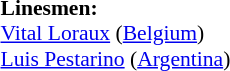<table width=50% style="font-size: 90%">
<tr>
<td><br><strong>Linesmen:</strong>
<br><a href='#'>Vital Loraux</a> (<a href='#'>Belgium</a>)
<br><a href='#'>Luis Pestarino</a> (<a href='#'>Argentina</a>)</td>
</tr>
</table>
